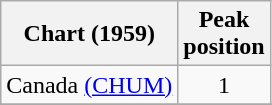<table class="wikitable sortable">
<tr>
<th>Chart (1959)</th>
<th>Peak<br>position</th>
</tr>
<tr>
<td>Canada <a href='#'>(CHUM)</a></td>
<td align="center">1</td>
</tr>
<tr>
</tr>
<tr>
</tr>
<tr>
</tr>
</table>
